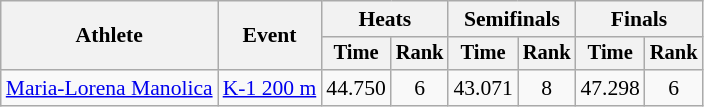<table class="wikitable" style="font-size:90%">
<tr>
<th rowspan="2">Athlete</th>
<th rowspan="2">Event</th>
<th colspan=2>Heats</th>
<th colspan=2>Semifinals</th>
<th colspan=2>Finals</th>
</tr>
<tr style="font-size:95%">
<th>Time</th>
<th>Rank</th>
<th>Time</th>
<th>Rank</th>
<th>Time</th>
<th>Rank</th>
</tr>
<tr align=center>
<td align=left><a href='#'>Maria-Lorena Manolica</a></td>
<td align=left><a href='#'>K-1 200 m</a></td>
<td>44.750</td>
<td>6 </td>
<td>43.071</td>
<td>8 </td>
<td>47.298</td>
<td>6</td>
</tr>
</table>
